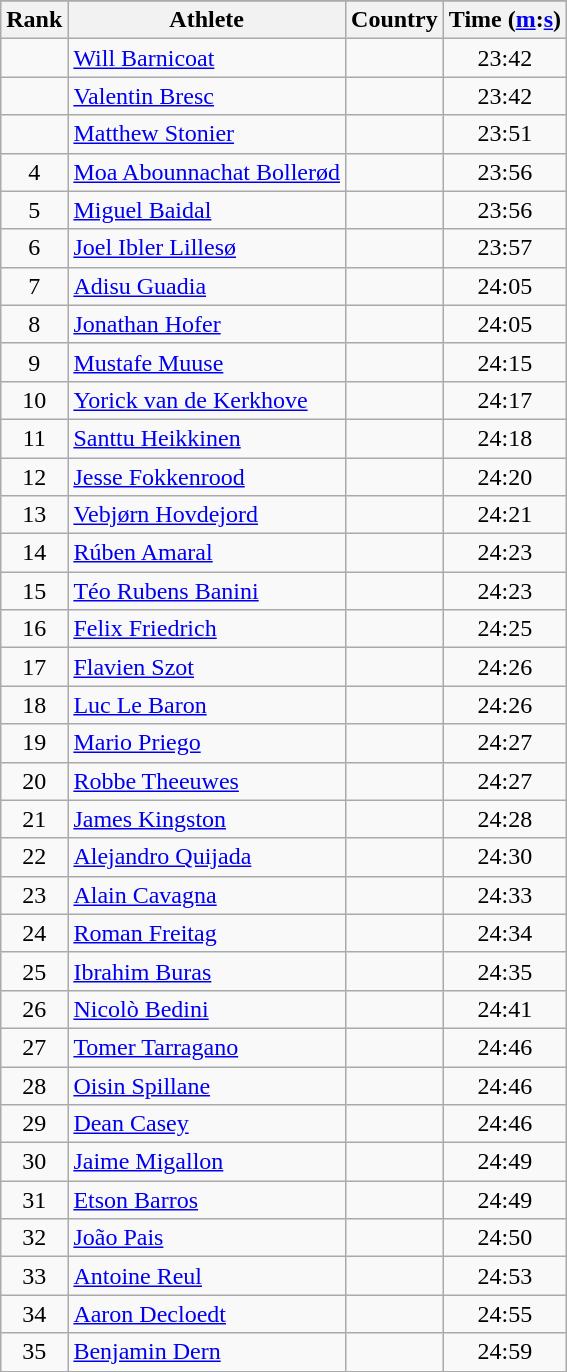<table class="wikitable sortable" style="text-align:center;">
<tr>
</tr>
<tr>
<th>Rank</th>
<th>Athlete</th>
<th>Country</th>
<th>Time (<a href='#'>m</a>:<a href='#'>s</a>)</th>
</tr>
<tr>
<td></td>
<td align=left><a href='#'>Will Barnicoat</a></td>
<td align=left></td>
<td>23:42</td>
</tr>
<tr>
<td></td>
<td align=left><a href='#'>Valentin Bresc</a></td>
<td align=left></td>
<td>23:42</td>
</tr>
<tr>
<td></td>
<td align=left><a href='#'>Matthew Stonier</a></td>
<td align=left></td>
<td>23:51</td>
</tr>
<tr>
<td>4</td>
<td align=left><a href='#'>Moa Abounnachat Bollerød</a></td>
<td align=left></td>
<td>23:56</td>
</tr>
<tr>
<td>5</td>
<td align=left><a href='#'>Miguel Baidal</a></td>
<td align=left></td>
<td>23:56</td>
</tr>
<tr>
<td>6</td>
<td align=left><a href='#'>Joel Ibler Lillesø</a></td>
<td align=left></td>
<td>23:57</td>
</tr>
<tr>
<td>7</td>
<td align=left><a href='#'>Adisu Guadia</a></td>
<td align=left></td>
<td>24:05</td>
</tr>
<tr>
<td>8</td>
<td align=left><a href='#'>Jonathan Hofer</a></td>
<td align=left></td>
<td>24:05</td>
</tr>
<tr>
<td>9</td>
<td align=left><a href='#'>Mustafe Muuse</a></td>
<td align=left></td>
<td>24:15</td>
</tr>
<tr>
<td>10</td>
<td align=left><a href='#'>Yorick van de Kerkhove</a></td>
<td align=left></td>
<td>24:17</td>
</tr>
<tr>
<td>11</td>
<td align=left><a href='#'>Santtu Heikkinen</a></td>
<td align=left></td>
<td>24:18</td>
</tr>
<tr>
<td>12</td>
<td align=left><a href='#'>Jesse Fokkenrood</a></td>
<td align=left></td>
<td>24:20</td>
</tr>
<tr>
<td>13</td>
<td align=left><a href='#'>Vebjørn Hovdejord</a></td>
<td align=left></td>
<td>24:21</td>
</tr>
<tr>
<td>14</td>
<td align=left><a href='#'>Rúben Amaral</a></td>
<td align=left></td>
<td>24:23</td>
</tr>
<tr>
<td>15</td>
<td align=left><a href='#'>Téo Rubens Banini</a></td>
<td align=left></td>
<td>24:23</td>
</tr>
<tr>
<td>16</td>
<td align=left><a href='#'>Felix Friedrich</a></td>
<td align=left></td>
<td>24:25</td>
</tr>
<tr>
<td>17</td>
<td align=left><a href='#'>Flavien Szot</a></td>
<td align=left></td>
<td>24:26</td>
</tr>
<tr>
<td>18</td>
<td align=left><a href='#'>Luc Le Baron</a></td>
<td align=left></td>
<td>24:26</td>
</tr>
<tr>
<td>19</td>
<td align=left><a href='#'>Mario Priego</a></td>
<td align=left></td>
<td>24:27</td>
</tr>
<tr>
<td>20</td>
<td align=left><a href='#'>Robbe Theeuwes</a></td>
<td align=left></td>
<td>24:27</td>
</tr>
<tr>
<td>21</td>
<td align=left><a href='#'>James Kingston</a></td>
<td align=left></td>
<td>24:28</td>
</tr>
<tr>
<td>22</td>
<td align=left><a href='#'>Alejandro Quijada</a></td>
<td align=left></td>
<td>24:30</td>
</tr>
<tr>
<td>23</td>
<td align=left><a href='#'>Alain Cavagna</a></td>
<td align=left></td>
<td>24:33</td>
</tr>
<tr>
<td>24</td>
<td align=left><a href='#'>Roman Freitag</a></td>
<td align=left></td>
<td>24:34</td>
</tr>
<tr>
<td>25</td>
<td align=left><a href='#'>Ibrahim Buras</a></td>
<td align=left></td>
<td>24:35</td>
</tr>
<tr>
<td>26</td>
<td align=left><a href='#'>Nicolò Bedini</a></td>
<td align=left></td>
<td>24:41</td>
</tr>
<tr>
<td>27</td>
<td align=left><a href='#'>Tomer Tarragano</a></td>
<td align=left></td>
<td>24:46</td>
</tr>
<tr>
<td>28</td>
<td align=left><a href='#'>Oisin Spillane</a></td>
<td align=left></td>
<td>24:46</td>
</tr>
<tr>
<td>29</td>
<td align=left><a href='#'>Dean Casey</a></td>
<td align=left></td>
<td>24:46</td>
</tr>
<tr>
<td>30</td>
<td align=left><a href='#'>Jaime Migallon</a></td>
<td align=left></td>
<td>24:49</td>
</tr>
<tr>
<td>31</td>
<td align=left><a href='#'>Etson Barros</a></td>
<td align=left></td>
<td>24:49</td>
</tr>
<tr>
<td>32</td>
<td align=left><a href='#'>João Pais</a></td>
<td align=left></td>
<td>24:50</td>
</tr>
<tr>
<td>33</td>
<td align=left><a href='#'>Antoine Reul</a></td>
<td align=left></td>
<td>24:53</td>
</tr>
<tr>
<td>34</td>
<td align=left><a href='#'>Aaron Decloedt</a></td>
<td align=left></td>
<td>24:55</td>
</tr>
<tr>
<td>35</td>
<td align=left><a href='#'>Benjamin Dern</a></td>
<td align=left></td>
<td>24:59</td>
</tr>
</table>
